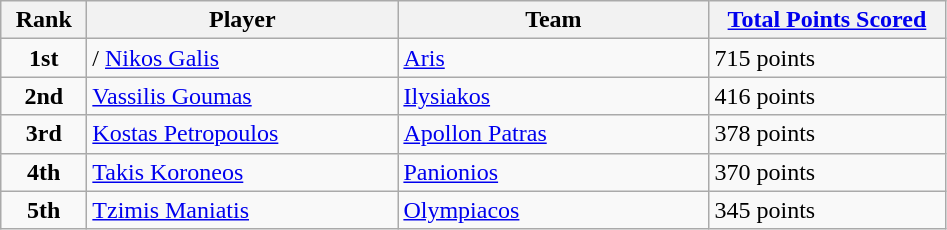<table class="wikitable sortable">
<tr>
<th style="width:50px;">Rank</th>
<th style="width:200px;">Player</th>
<th style="width:200px;">Team</th>
<th style="width:150px;"><a href='#'>Total Points Scored</a></th>
</tr>
<tr>
<td style="text-align:center;"><strong>1st</strong></td>
<td>/ <a href='#'>Nikos Galis</a></td>
<td><a href='#'>Aris</a></td>
<td>715 points</td>
</tr>
<tr>
<td style="text-align:center;"><strong>2nd</strong></td>
<td> <a href='#'>Vassilis Goumas</a></td>
<td><a href='#'>Ilysiakos</a></td>
<td>416 points</td>
</tr>
<tr>
<td style="text-align:center;"><strong>3rd</strong></td>
<td> <a href='#'>Kostas Petropoulos</a></td>
<td><a href='#'>Apollon Patras</a></td>
<td>378 points</td>
</tr>
<tr>
<td style="text-align:center;"><strong>4th</strong></td>
<td> <a href='#'>Takis Koroneos</a></td>
<td><a href='#'>Panionios</a></td>
<td>370 points</td>
</tr>
<tr>
<td style="text-align:center;"><strong>5th</strong></td>
<td> <a href='#'>Tzimis Maniatis</a></td>
<td><a href='#'>Olympiacos</a></td>
<td>345 points</td>
</tr>
</table>
